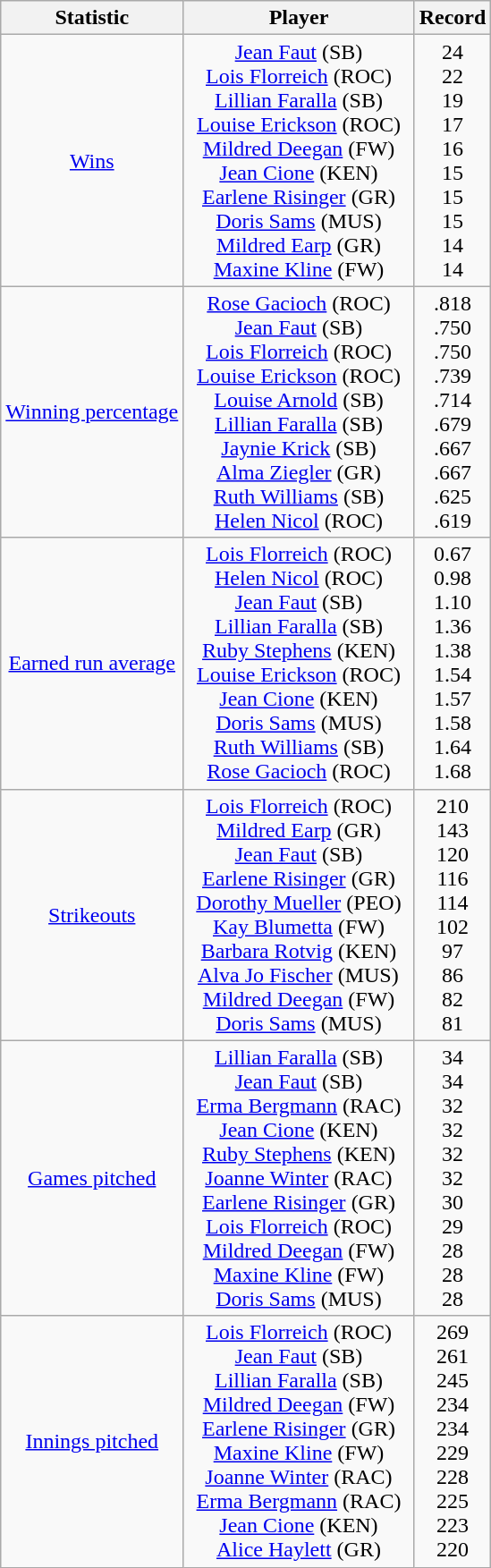<table class="wikitable">
<tr>
<th>Statistic</th>
<th>Player</th>
<th>Record</th>
</tr>
<tr align=center>
<td><a href='#'>Wins</a></td>
<td><a href='#'>Jean Faut</a> (SB)<br><a href='#'>Lois Florreich</a> (ROC)<br><a href='#'>Lillian Faralla</a> (SB)<br><a href='#'>Louise Erickson</a> (ROC)<br><a href='#'>Mildred Deegan</a> (FW)<br><a href='#'>Jean Cione</a> (KEN)<br><a href='#'>Earlene Risinger</a> (GR)<br><a href='#'>Doris Sams</a> (MUS)<br><a href='#'>Mildred Earp</a> (GR)<br><a href='#'>Maxine Kline</a> (FW)</td>
<td>24 <br> 22 <br> 19 <br> 17 <br> 16 <br> 15 <br> 15 <br> 15 <br> 14 <br> 14</td>
</tr>
<tr align=center>
<td><a href='#'>Winning percentage</a></td>
<td><a href='#'>Rose Gacioch</a> (ROC)<br><a href='#'>Jean Faut</a> (SB)<br><a href='#'>Lois Florreich</a> (ROC)<br><a href='#'>Louise Erickson</a> (ROC)<br><a href='#'>Louise Arnold</a> (SB)<br><a href='#'>Lillian Faralla</a> (SB)<br><a href='#'>Jaynie Krick</a> (SB)<br><a href='#'>Alma Ziegler</a> (GR)<br><a href='#'>Ruth Williams</a> (SB)<br><a href='#'>Helen Nicol</a> (ROC)</td>
<td>.818 <br> .750 <br> .750 <br> .739 <br> .714 <br> .679 <br> .667 <br> .667 <br> .625 <br> .619</td>
</tr>
<tr align=center>
<td><a href='#'>Earned run average</a></td>
<td><a href='#'>Lois Florreich</a> (ROC)<br><a href='#'>Helen Nicol</a> (ROC)<br><a href='#'>Jean Faut</a> (SB)<br><a href='#'>Lillian Faralla</a> (SB)<br><a href='#'>Ruby Stephens</a> (KEN)<br><a href='#'>Louise Erickson</a> (ROC)<br><a href='#'>Jean Cione</a> (KEN)<br><a href='#'>Doris Sams</a> (MUS)<br><a href='#'>Ruth Williams</a> (SB)<br><a href='#'>Rose Gacioch</a> (ROC)</td>
<td>0.67 <br> 0.98 <br> 1.10 <br> 1.36 <br> 1.38 <br> 1.54 <br> 1.57 <br> 1.58 <br> 1.64 <br> 1.68</td>
</tr>
<tr align=center>
<td><a href='#'>Strikeouts</a></td>
<td><a href='#'>Lois Florreich</a> (ROC)<br><a href='#'>Mildred Earp</a> (GR)<br><a href='#'>Jean Faut</a> (SB)<br><a href='#'>Earlene Risinger</a> (GR)<br><a href='#'>Dorothy Mueller</a> (PEO)<br><a href='#'>Kay Blumetta</a> (FW)<br><a href='#'>Barbara Rotvig</a> (KEN)<br>  <a href='#'>Alva Jo Fischer</a> (MUS)  <br><a href='#'>Mildred Deegan</a> (FW)<br><a href='#'>Doris Sams</a> (MUS)</td>
<td>210 <br> 143 <br> 120 <br> 116 <br> 114 <br> 102 <br> 97 <br> 86 <br> 82 <br> 81</td>
</tr>
<tr align=center>
<td><a href='#'>Games pitched</a></td>
<td><a href='#'>Lillian Faralla</a> (SB)<br><a href='#'>Jean Faut</a> (SB)<br><a href='#'>Erma Bergmann</a> (RAC)<br><a href='#'>Jean Cione</a> (KEN)<br><a href='#'>Ruby Stephens</a> (KEN)<br><a href='#'>Joanne Winter</a> (RAC)<br><a href='#'>Earlene Risinger</a> (GR)<br><a href='#'>Lois Florreich</a> (ROC)<br><a href='#'>Mildred Deegan</a> (FW)<br><a href='#'>Maxine Kline</a> (FW)<br><a href='#'>Doris Sams</a> (MUS)</td>
<td>34 <br> 34 <br> 32 <br> 32 <br> 32 <br> 32 <br> 30 <br> 29 <br> 28 <br> 28 <br> 28</td>
</tr>
<tr align=center>
<td><a href='#'>Innings pitched</a></td>
<td><a href='#'>Lois Florreich</a> (ROC)<br><a href='#'>Jean Faut</a> (SB)<br><a href='#'>Lillian Faralla</a> (SB)<br><a href='#'>Mildred Deegan</a> (FW)<br><a href='#'>Earlene Risinger</a> (GR)<br><a href='#'>Maxine Kline</a> (FW)<br><a href='#'>Joanne Winter</a> (RAC)<br><a href='#'>Erma Bergmann</a> (RAC)<br><a href='#'>Jean Cione</a> (KEN)<br><a href='#'>Alice Haylett</a> (GR)</td>
<td>269 <br> 261 <br> 245 <br> 234 <br> 234 <br> 229 <br> 228 <br> 225 <br> 223 <br> 220</td>
</tr>
</table>
